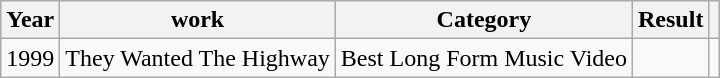<table class="wikitable">
<tr>
<th>Year</th>
<th>work</th>
<th>Category</th>
<th>Result</th>
<th></th>
</tr>
<tr>
<td>1999</td>
<td>They Wanted The Highway</td>
<td>Best Long Form Music Video</td>
<td></td>
<td style="text-align:center;"></td>
</tr>
</table>
